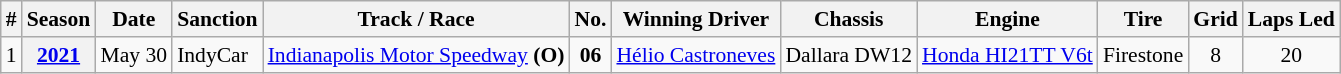<table class="wikitable" style="font-size:90%;">
<tr>
<th>#</th>
<th>Season</th>
<th>Date</th>
<th>Sanction</th>
<th>Track / Race</th>
<th>No.</th>
<th>Winning Driver</th>
<th>Chassis</th>
<th>Engine</th>
<th>Tire</th>
<th>Grid</th>
<th>Laps Led</th>
</tr>
<tr>
<td>1</td>
<th align=center><a href='#'>2021</a></th>
<td>May 30</td>
<td>IndyCar</td>
<td><a href='#'>Indianapolis Motor Speedway</a> <strong>(O)</strong></td>
<td align="center"><strong>06</strong></td>
<td> <a href='#'>Hélio Castroneves</a></td>
<td>Dallara DW12</td>
<td><a href='#'>Honda HI21TT V6t</a></td>
<td>Firestone</td>
<td align=center>8</td>
<td align=center>20</td>
</tr>
</table>
